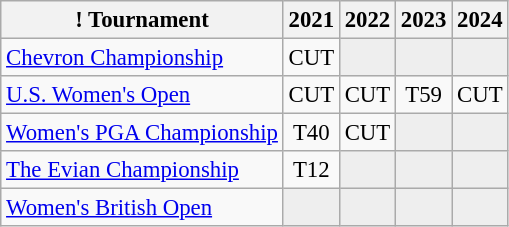<table class="wikitable" style="font-size:95%;text-align:center;">
<tr>
<th>! Tournament</th>
<th>2021</th>
<th>2022</th>
<th>2023</th>
<th>2024</th>
</tr>
<tr>
<td align=left><a href='#'>Chevron Championship</a></td>
<td>CUT</td>
<td style="background:#eeeeee;"></td>
<td style="background:#eeeeee;"></td>
<td style="background:#eeeeee;"></td>
</tr>
<tr>
<td align=left><a href='#'>U.S. Women's Open</a></td>
<td>CUT</td>
<td>CUT</td>
<td>T59</td>
<td>CUT</td>
</tr>
<tr>
<td align=left><a href='#'>Women's PGA Championship</a></td>
<td>T40</td>
<td>CUT</td>
<td style="background:#eeeeee;"></td>
<td style="background:#eeeeee;"></td>
</tr>
<tr>
<td align=left><a href='#'>The Evian Championship</a></td>
<td>T12</td>
<td style="background:#eeeeee;"></td>
<td style="background:#eeeeee;"></td>
<td style="background:#eeeeee;"></td>
</tr>
<tr>
<td align=left><a href='#'>Women's British Open</a></td>
<td style="background:#eeeeee;"></td>
<td style="background:#eeeeee;"></td>
<td style="background:#eeeeee;"></td>
<td style="background:#eeeeee;"></td>
</tr>
</table>
